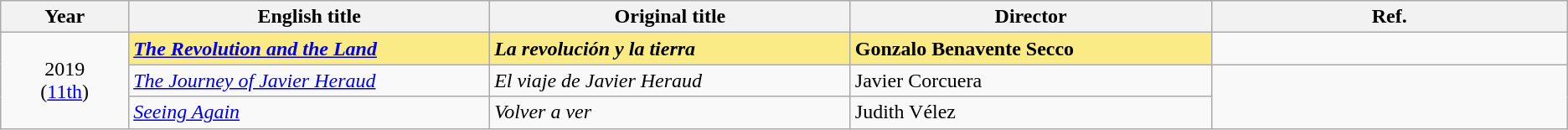<table class="wikitable">
<tr>
<th width="100">Year</th>
<th width="300">English title</th>
<th width="300">Original title</th>
<th width="300">Director</th>
<th width="300">Ref.</th>
</tr>
<tr>
<td rowspan="3" style="text-align:center;">2019<br>(<a href='#'>11th</a>)</td>
<td style="background:#FAEB86;"><strong><em><a href='#'>The Revolution and the Land</a></em></strong></td>
<td style="background:#FAEB86;"><strong><em>La revolución y la tierra</em></strong></td>
<td style="background:#FAEB86"><strong>Gonzalo Benavente Secco</strong></td>
<td style="text-align:center;"></td>
</tr>
<tr>
<td><em><a href='#'>The Journey of Javier Heraud</a></em></td>
<td><em>El viaje de Javier Heraud</em></td>
<td>Javier Corcuera</td>
<td rowspan="2" style="text-align:center;"></td>
</tr>
<tr>
<td><em><a href='#'>Seeing Again</a></em></td>
<td><em>Volver a ver</em></td>
<td>Judith Vélez</td>
</tr>
</table>
